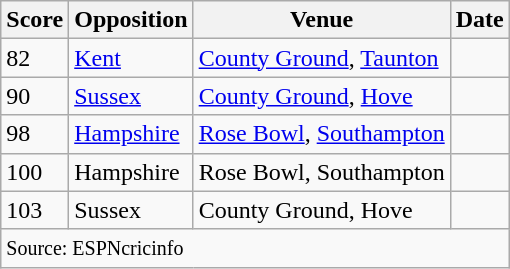<table class="wikitable sortable">
<tr>
<th>Score</th>
<th>Opposition</th>
<th>Venue</th>
<th>Date</th>
</tr>
<tr>
<td>82</td>
<td><a href='#'>Kent</a></td>
<td><a href='#'>County Ground</a>, <a href='#'>Taunton</a></td>
<td></td>
</tr>
<tr>
<td>90</td>
<td><a href='#'>Sussex</a></td>
<td><a href='#'>County Ground</a>, <a href='#'>Hove</a></td>
<td></td>
</tr>
<tr>
<td>98</td>
<td><a href='#'>Hampshire</a></td>
<td><a href='#'>Rose Bowl</a>, <a href='#'>Southampton</a></td>
<td></td>
</tr>
<tr>
<td>100</td>
<td>Hampshire</td>
<td>Rose Bowl, Southampton</td>
<td></td>
</tr>
<tr>
<td>103</td>
<td>Sussex</td>
<td>County Ground, Hove</td>
<td></td>
</tr>
<tr class="unsortable">
<td colspan=4><small>Source: ESPNcricinfo</small></td>
</tr>
</table>
